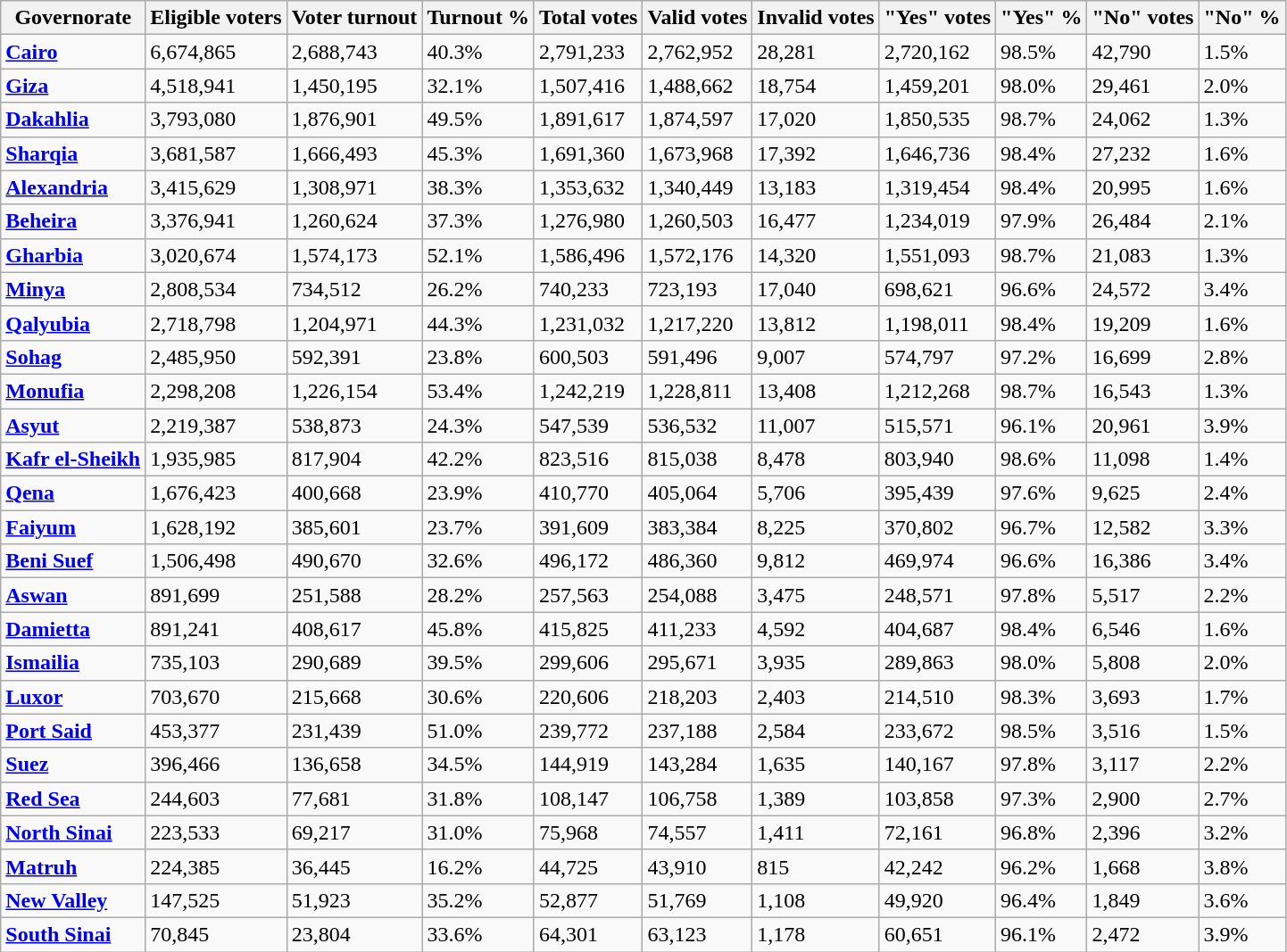<table class="wikitable sortable">
<tr>
<th>Governorate</th>
<th>Eligible voters</th>
<th>Voter turnout</th>
<th>Turnout %</th>
<th>Total votes</th>
<th>Valid votes</th>
<th>Invalid votes</th>
<th>"Yes" votes</th>
<th>"Yes" %</th>
<th>"No" votes</th>
<th>"No" %</th>
</tr>
<tr>
<td><strong><a href='#'>Cairo</a></strong></td>
<td>6,674,865</td>
<td>2,688,743</td>
<td>40.3%</td>
<td>2,791,233</td>
<td>2,762,952</td>
<td>28,281</td>
<td>2,720,162</td>
<td>98.5%</td>
<td>42,790</td>
<td>1.5%</td>
</tr>
<tr>
<td><strong><a href='#'>Giza</a></strong></td>
<td>4,518,941</td>
<td>1,450,195</td>
<td>32.1%</td>
<td>1,507,416</td>
<td>1,488,662</td>
<td>18,754</td>
<td>1,459,201</td>
<td>98.0%</td>
<td>29,461</td>
<td>2.0%</td>
</tr>
<tr>
<td><strong><a href='#'>Dakahlia</a></strong></td>
<td>3,793,080</td>
<td>1,876,901</td>
<td>49.5%</td>
<td>1,891,617</td>
<td>1,874,597</td>
<td>17,020</td>
<td>1,850,535</td>
<td>98.7%</td>
<td>24,062</td>
<td>1.3%</td>
</tr>
<tr>
<td><strong><a href='#'>Sharqia</a></strong></td>
<td>3,681,587</td>
<td>1,666,493</td>
<td>45.3%</td>
<td>1,691,360</td>
<td>1,673,968</td>
<td>17,392</td>
<td>1,646,736</td>
<td>98.4%</td>
<td>27,232</td>
<td>1.6%</td>
</tr>
<tr>
<td><strong><a href='#'>Alexandria</a></strong></td>
<td>3,415,629</td>
<td>1,308,971</td>
<td>38.3%</td>
<td>1,353,632</td>
<td>1,340,449</td>
<td>13,183</td>
<td>1,319,454</td>
<td>98.4%</td>
<td>20,995</td>
<td>1.6%</td>
</tr>
<tr>
<td><strong><a href='#'>Beheira</a></strong></td>
<td>3,376,941</td>
<td>1,260,624</td>
<td>37.3%</td>
<td>1,276,980</td>
<td>1,260,503</td>
<td>16,477</td>
<td>1,234,019</td>
<td>97.9%</td>
<td>26,484</td>
<td>2.1%</td>
</tr>
<tr>
<td><strong><a href='#'>Gharbia</a></strong></td>
<td>3,020,674</td>
<td>1,574,173</td>
<td>52.1%</td>
<td>1,586,496</td>
<td>1,572,176</td>
<td>14,320</td>
<td>1,551,093</td>
<td>98.7%</td>
<td>21,083</td>
<td>1.3%</td>
</tr>
<tr>
<td><strong><a href='#'>Minya</a></strong></td>
<td>2,808,534</td>
<td>734,512</td>
<td>26.2%</td>
<td>740,233</td>
<td>723,193</td>
<td>17,040</td>
<td>698,621</td>
<td>96.6%</td>
<td>24,572</td>
<td>3.4%</td>
</tr>
<tr>
<td><strong><a href='#'>Qalyubia</a></strong></td>
<td>2,718,798</td>
<td>1,204,971</td>
<td>44.3%</td>
<td>1,231,032</td>
<td>1,217,220</td>
<td>13,812</td>
<td>1,198,011</td>
<td>98.4%</td>
<td>19,209</td>
<td>1.6%</td>
</tr>
<tr>
<td><strong><a href='#'>Sohag</a></strong></td>
<td>2,485,950</td>
<td>592,391</td>
<td>23.8%</td>
<td>600,503</td>
<td>591,496</td>
<td>9,007</td>
<td>574,797</td>
<td>97.2%</td>
<td>16,699</td>
<td>2.8%</td>
</tr>
<tr>
<td><strong><a href='#'>Monufia</a></strong></td>
<td>2,298,208</td>
<td>1,226,154</td>
<td>53.4%</td>
<td>1,242,219</td>
<td>1,228,811</td>
<td>13,408</td>
<td>1,212,268</td>
<td>98.7%</td>
<td>16,543</td>
<td>1.3%</td>
</tr>
<tr>
<td><strong><a href='#'>Asyut</a></strong></td>
<td>2,219,387</td>
<td>538,873</td>
<td>24.3%</td>
<td>547,539</td>
<td>536,532</td>
<td>11,007</td>
<td>515,571</td>
<td>96.1%</td>
<td>20,961</td>
<td>3.9%</td>
</tr>
<tr>
<td><strong><a href='#'>Kafr el-Sheikh</a></strong></td>
<td>1,935,985</td>
<td>817,904</td>
<td>42.2%</td>
<td>823,516</td>
<td>815,038</td>
<td>8,478</td>
<td>803,940</td>
<td>98.6%</td>
<td>11,098</td>
<td>1.4%</td>
</tr>
<tr>
<td><strong><a href='#'>Qena</a></strong></td>
<td>1,676,423</td>
<td>400,668</td>
<td>23.9%</td>
<td>410,770</td>
<td>405,064</td>
<td>5,706</td>
<td>395,439</td>
<td>97.6%</td>
<td>9,625</td>
<td>2.4%</td>
</tr>
<tr>
<td><strong><a href='#'>Faiyum</a></strong></td>
<td>1,628,192</td>
<td>385,601</td>
<td>23.7%</td>
<td>391,609</td>
<td>383,384</td>
<td>8,225</td>
<td>370,802</td>
<td>96.7%</td>
<td>12,582</td>
<td>3.3%</td>
</tr>
<tr>
<td><strong><a href='#'>Beni Suef</a></strong></td>
<td>1,506,498</td>
<td>490,670</td>
<td>32.6%</td>
<td>496,172</td>
<td>486,360</td>
<td>9,812</td>
<td>469,974</td>
<td>96.6%</td>
<td>16,386</td>
<td>3.4%</td>
</tr>
<tr>
<td><strong><a href='#'>Aswan</a></strong></td>
<td>891,699</td>
<td>251,588</td>
<td>28.2%</td>
<td>257,563</td>
<td>254,088</td>
<td>3,475</td>
<td>248,571</td>
<td>97.8%</td>
<td>5,517</td>
<td>2.2%</td>
</tr>
<tr>
<td><strong><a href='#'>Damietta</a></strong></td>
<td>891,241</td>
<td>408,617</td>
<td>45.8%</td>
<td>415,825</td>
<td>411,233</td>
<td>4,592</td>
<td>404,687</td>
<td>98.4%</td>
<td>6,546</td>
<td>1.6%</td>
</tr>
<tr>
<td><strong><a href='#'>Ismailia</a></strong></td>
<td>735,103</td>
<td>290,689</td>
<td>39.5%</td>
<td>299,606</td>
<td>295,671</td>
<td>3,935</td>
<td>289,863</td>
<td>98.0%</td>
<td>5,808</td>
<td>2.0%</td>
</tr>
<tr>
<td><strong><a href='#'>Luxor</a></strong></td>
<td>703,670</td>
<td>215,668</td>
<td>30.6%</td>
<td>220,606</td>
<td>218,203</td>
<td>2,403</td>
<td>214,510</td>
<td>98.3%</td>
<td>3,693</td>
<td>1.7%</td>
</tr>
<tr>
<td><strong><a href='#'>Port Said</a></strong></td>
<td>453,377</td>
<td>231,439</td>
<td>51.0%</td>
<td>239,772</td>
<td>237,188</td>
<td>2,584</td>
<td>233,672</td>
<td>98.5%</td>
<td>3,516</td>
<td>1.5%</td>
</tr>
<tr>
<td><strong><a href='#'>Suez</a></strong></td>
<td>396,466</td>
<td>136,658</td>
<td>34.5%</td>
<td>144,919</td>
<td>143,284</td>
<td>1,635</td>
<td>140,167</td>
<td>97.8%</td>
<td>3,117</td>
<td>2.2%</td>
</tr>
<tr>
<td><strong><a href='#'>Red Sea</a></strong></td>
<td>244,603</td>
<td>77,681</td>
<td>31.8%</td>
<td>108,147</td>
<td>106,758</td>
<td>1,389</td>
<td>103,858</td>
<td>97.3%</td>
<td>2,900</td>
<td>2.7%</td>
</tr>
<tr>
<td><strong><a href='#'>North Sinai</a></strong></td>
<td>223,533</td>
<td>69,217</td>
<td>31.0%</td>
<td>75,968</td>
<td>74,557</td>
<td>1,411</td>
<td>72,161</td>
<td>96.8%</td>
<td>2,396</td>
<td>3.2%</td>
</tr>
<tr>
<td><strong><a href='#'>Matruh</a></strong></td>
<td>224,385</td>
<td>36,445</td>
<td>16.2%</td>
<td>44,725</td>
<td>43,910</td>
<td>815</td>
<td>42,242</td>
<td>96.2%</td>
<td>1,668</td>
<td>3.8%</td>
</tr>
<tr>
<td><strong><a href='#'>New Valley</a></strong></td>
<td>147,525</td>
<td>51,923</td>
<td>35.2%</td>
<td>52,877</td>
<td>51,769</td>
<td>1,108</td>
<td>49,920</td>
<td>96.4%</td>
<td>1,849</td>
<td>3.6%</td>
</tr>
<tr>
<td><strong><a href='#'>South Sinai</a></strong></td>
<td>70,845</td>
<td>23,804</td>
<td>33.6%</td>
<td>64,301</td>
<td>63,123</td>
<td>1,178</td>
<td>60,651</td>
<td>96.1%</td>
<td>2,472</td>
<td>3.9%</td>
</tr>
</table>
